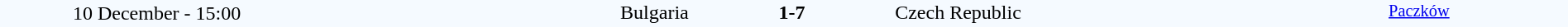<table style="width: 100%; background:#F5FAFF;" cellspacing="0">
<tr>
<td align=center rowspan=3 width=20%>10 December - 15:00</td>
</tr>
<tr>
<td width=24% align=right>Bulgaria</td>
<td align=center width=13%><strong>1-7</strong></td>
<td width=24%>Czech Republic</td>
<td style=font-size:85% rowspan=3 valign=top align=center><a href='#'>Paczków</a></td>
</tr>
<tr style=font-size:85%>
<td align=right valign=top></td>
<td></td>
<td></td>
</tr>
</table>
